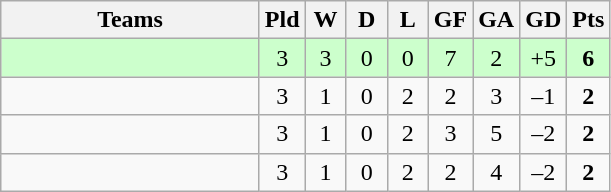<table class="wikitable" style="text-align: center;">
<tr>
<th width=165>Teams</th>
<th width=20>Pld</th>
<th width=20>W</th>
<th width=20>D</th>
<th width=20>L</th>
<th width=20>GF</th>
<th width=20>GA</th>
<th width=20>GD</th>
<th width=20>Pts</th>
</tr>
<tr align=center style="background:#ccffcc;">
<td style="text-align:left;"></td>
<td>3</td>
<td>3</td>
<td>0</td>
<td>0</td>
<td>7</td>
<td>2</td>
<td>+5</td>
<td><strong>6</strong></td>
</tr>
<tr align=center>
<td style="text-align:left;"></td>
<td>3</td>
<td>1</td>
<td>0</td>
<td>2</td>
<td>2</td>
<td>3</td>
<td>–1</td>
<td><strong>2</strong></td>
</tr>
<tr align=center>
<td style="text-align:left;"></td>
<td>3</td>
<td>1</td>
<td>0</td>
<td>2</td>
<td>3</td>
<td>5</td>
<td>–2</td>
<td><strong>2</strong></td>
</tr>
<tr align=center>
<td style="text-align:left;"></td>
<td>3</td>
<td>1</td>
<td>0</td>
<td>2</td>
<td>2</td>
<td>4</td>
<td>–2</td>
<td><strong>2</strong></td>
</tr>
</table>
